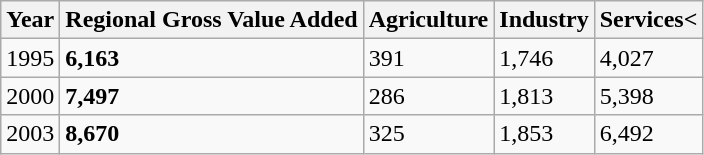<table class="wikitable">
<tr>
<th>Year</th>
<th>Regional Gross Value Added</th>
<th>Agriculture</th>
<th>Industry</th>
<th>Services<</th>
</tr>
<tr>
<td>1995</td>
<td><strong>6,163</strong></td>
<td>391</td>
<td>1,746</td>
<td>4,027</td>
</tr>
<tr>
<td>2000</td>
<td><strong>7,497</strong></td>
<td>286</td>
<td>1,813</td>
<td>5,398</td>
</tr>
<tr>
<td>2003</td>
<td><strong>8,670</strong></td>
<td>325</td>
<td>1,853</td>
<td>6,492</td>
</tr>
</table>
